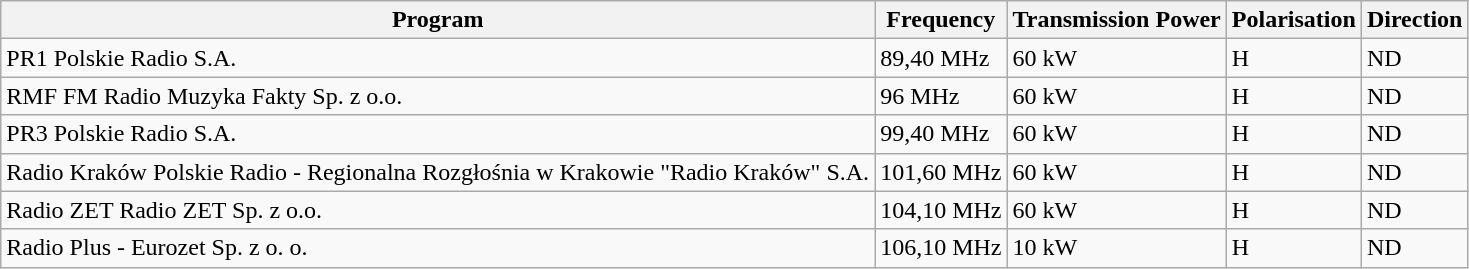<table class="wikitable">
<tr>
<th>Program</th>
<th>Frequency</th>
<th>Transmission Power</th>
<th>Polarisation</th>
<th>Direction</th>
</tr>
<tr>
<td>PR1 Polskie Radio S.A.</td>
<td>89,40 MHz</td>
<td>60 kW</td>
<td>H</td>
<td>ND</td>
</tr>
<tr>
<td>RMF FM Radio Muzyka Fakty Sp. z o.o.</td>
<td>96 MHz</td>
<td>60 kW</td>
<td>H</td>
<td>ND</td>
</tr>
<tr>
<td>PR3 Polskie Radio S.A.</td>
<td>99,40 MHz</td>
<td>60 kW</td>
<td>H</td>
<td>ND</td>
</tr>
<tr>
<td>Radio Kraków Polskie Radio - Regionalna Rozgłośnia w Krakowie "Radio Kraków" S.A.</td>
<td>101,60 MHz</td>
<td>60 kW</td>
<td>H</td>
<td>ND</td>
</tr>
<tr>
<td>Radio ZET Radio ZET Sp. z o.o.</td>
<td>104,10 MHz</td>
<td>60 kW</td>
<td>H</td>
<td>ND</td>
</tr>
<tr>
<td>Radio Plus - Eurozet Sp. z o. o.</td>
<td>106,10 MHz</td>
<td>10 kW</td>
<td>H</td>
<td>ND</td>
</tr>
</table>
